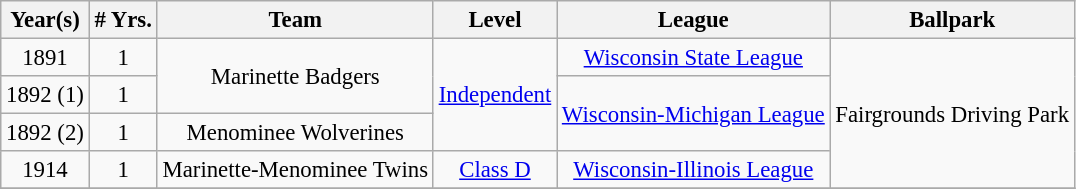<table class="wikitable" style="text-align:center; font-size: 95%;">
<tr>
<th>Year(s)</th>
<th># Yrs.</th>
<th>Team</th>
<th>Level</th>
<th>League</th>
<th>Ballpark</th>
</tr>
<tr align=center>
<td>1891</td>
<td>1</td>
<td rowspan=2>Marinette Badgers</td>
<td rowspan=3><a href='#'>Independent</a></td>
<td><a href='#'>Wisconsin State League</a></td>
<td rowspan=4>Fairgrounds Driving Park</td>
</tr>
<tr align=center>
<td>1892 (1)</td>
<td>1</td>
<td rowspan=2><a href='#'>Wisconsin-Michigan League</a></td>
</tr>
<tr align=center>
<td>1892 (2)</td>
<td>1</td>
<td>Menominee Wolverines</td>
</tr>
<tr align=center>
<td>1914</td>
<td>1</td>
<td>Marinette-Menominee Twins</td>
<td><a href='#'>Class D</a></td>
<td><a href='#'>Wisconsin-Illinois League</a></td>
</tr>
<tr align=center>
</tr>
</table>
